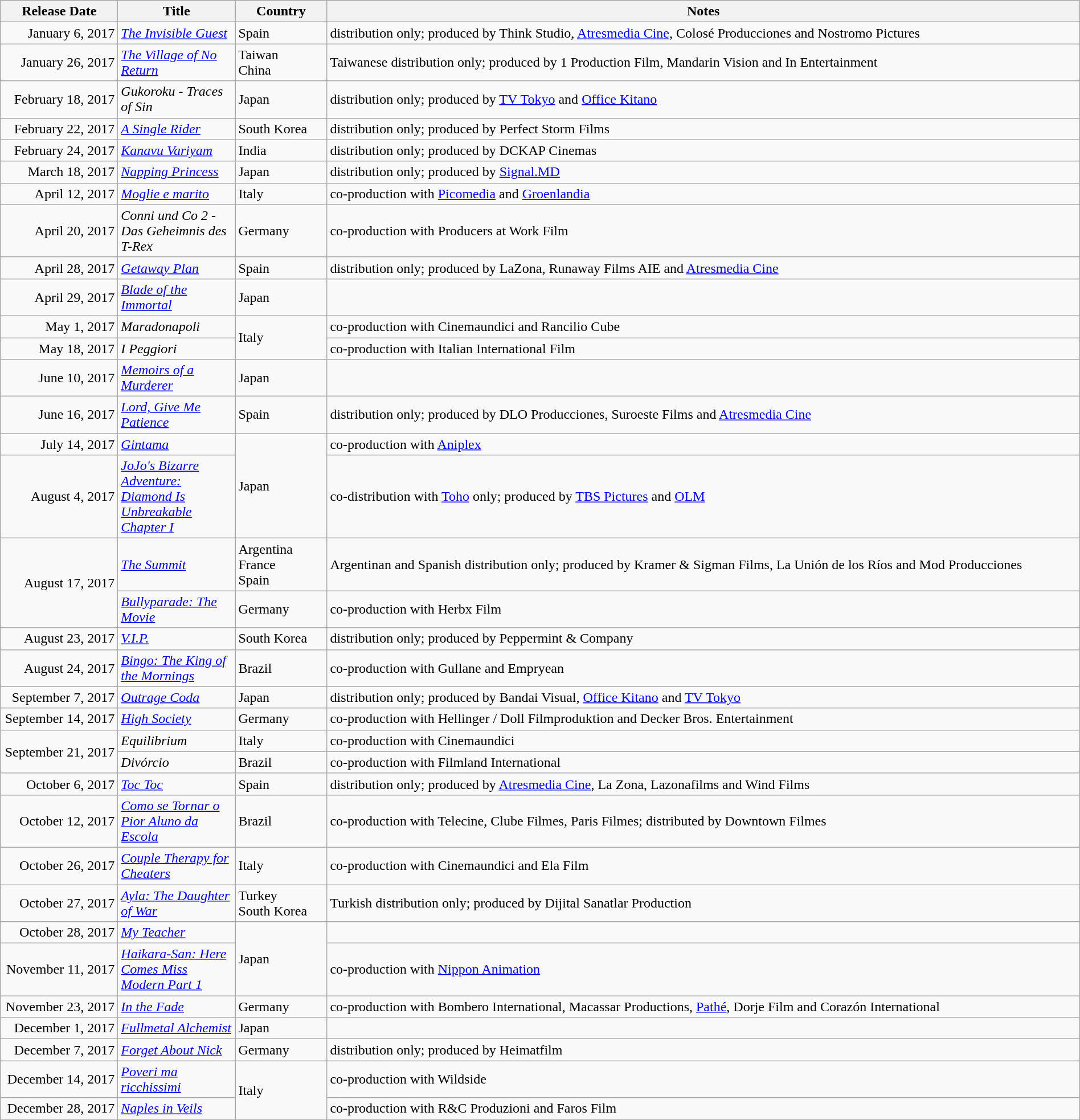<table class="wikitable sortable" style="width:100%;">
<tr>
<th scope="col" style=width:130px;">Release Date</th>
<th scope="col" style=width:130px;">Title</th>
<th scope="col" style=width:100px;">Country</th>
<th>Notes</th>
</tr>
<tr>
<td style="text-align:right;">January 6, 2017</td>
<td><em><a href='#'>The Invisible Guest</a></em></td>
<td>Spain</td>
<td>distribution only; produced by Think Studio, <a href='#'>Atresmedia Cine</a>, Colosé Producciones and Nostromo Pictures</td>
</tr>
<tr>
<td style="text-align:right;">January 26, 2017</td>
<td><em><a href='#'>The Village of No Return</a></em></td>
<td>Taiwan <br> China</td>
<td>Taiwanese distribution only; produced by 1 Production Film, Mandarin Vision and In Entertainment</td>
</tr>
<tr>
<td style="text-align:right;">February 18, 2017</td>
<td><em>Gukoroku - Traces of Sin</em></td>
<td>Japan</td>
<td>distribution only; produced by <a href='#'>TV Tokyo</a> and <a href='#'>Office Kitano</a></td>
</tr>
<tr>
<td style="text-align:right;">February 22, 2017</td>
<td><em><a href='#'>A Single Rider</a></em></td>
<td>South Korea</td>
<td>distribution only; produced by Perfect Storm Films</td>
</tr>
<tr>
<td style="text-align:right;">February 24, 2017</td>
<td><em><a href='#'>Kanavu Variyam</a></em></td>
<td>India</td>
<td>distribution only; produced by DCKAP Cinemas</td>
</tr>
<tr>
<td style="text-align:right;">March 18, 2017</td>
<td><em><a href='#'>Napping Princess</a></em></td>
<td>Japan</td>
<td>distribution only; produced by <a href='#'>Signal.MD</a></td>
</tr>
<tr>
<td style="text-align:right;">April 12, 2017</td>
<td><em> <a href='#'>Moglie e marito</a></em></td>
<td>Italy</td>
<td>co-production with <a href='#'>Picomedia</a> and <a href='#'>Groenlandia</a></td>
</tr>
<tr>
<td style="text-align:right;">April 20, 2017</td>
<td><em>Conni und Co 2 - Das Geheimnis des T-Rex</em></td>
<td>Germany</td>
<td>co-production with Producers at Work Film</td>
</tr>
<tr>
<td style="text-align:right;">April 28, 2017</td>
<td><em><a href='#'>Getaway Plan</a></em></td>
<td>Spain</td>
<td>distribution only; produced by LaZona, Runaway Films AIE and <a href='#'>Atresmedia Cine</a></td>
</tr>
<tr>
<td style="text-align:right;">April 29, 2017</td>
<td><em><a href='#'>Blade of the Immortal</a></em></td>
<td>Japan</td>
<td></td>
</tr>
<tr>
<td style="text-align:right;">May 1, 2017</td>
<td><em>Maradonapoli</em></td>
<td rowspan="2">Italy</td>
<td>co-production with Cinemaundici and Rancilio Cube</td>
</tr>
<tr>
<td style="text-align:right;">May 18, 2017</td>
<td><em>I Peggiori</em></td>
<td>co-production with Italian International Film</td>
</tr>
<tr>
<td style="text-align:right;">June 10, 2017</td>
<td><em><a href='#'>Memoirs of a Murderer</a></em></td>
<td>Japan</td>
<td></td>
</tr>
<tr>
<td style="text-align:right;">June 16, 2017</td>
<td><em><a href='#'>Lord, Give Me Patience</a></em></td>
<td>Spain</td>
<td>distribution only; produced by DLO Producciones, Suroeste Films and <a href='#'>Atresmedia Cine</a></td>
</tr>
<tr>
<td style="text-align:right;">July 14, 2017</td>
<td><em><a href='#'>Gintama</a></em></td>
<td rowspan="2">Japan</td>
<td>co-production with <a href='#'>Aniplex</a></td>
</tr>
<tr>
<td style="text-align:right;">August 4, 2017</td>
<td><em><a href='#'>JoJo's Bizarre Adventure: Diamond Is Unbreakable Chapter I</a></em></td>
<td>co-distribution with <a href='#'>Toho</a> only; produced by <a href='#'>TBS Pictures</a> and <a href='#'>OLM</a></td>
</tr>
<tr>
<td style="text-align:right;" rowspan="2">August 17, 2017</td>
<td><em><a href='#'>The Summit</a></em></td>
<td>Argentina <br> France <br> Spain</td>
<td>Argentinan and Spanish distribution only; produced by Kramer & Sigman Films, La Unión de los Ríos and Mod Producciones</td>
</tr>
<tr>
<td><em><a href='#'>Bullyparade: The Movie</a></em></td>
<td>Germany</td>
<td>co-production with Herbx Film</td>
</tr>
<tr>
<td style="text-align:right;">August 23, 2017</td>
<td><em><a href='#'>V.I.P.</a></em></td>
<td>South Korea</td>
<td>distribution only; produced by Peppermint & Company</td>
</tr>
<tr>
<td style="text-align:right;">August 24, 2017</td>
<td><em><a href='#'>Bingo: The King of the Mornings</a></em></td>
<td>Brazil</td>
<td>co-production with Gullane and Empryean</td>
</tr>
<tr>
<td style="text-align:right;">September 7, 2017</td>
<td><em><a href='#'>Outrage Coda</a></em></td>
<td>Japan</td>
<td>distribution only; produced by Bandai Visual, <a href='#'>Office Kitano</a> and <a href='#'>TV Tokyo</a></td>
</tr>
<tr>
<td style="text-align:right;">September 14, 2017</td>
<td><em><a href='#'>High Society</a></em></td>
<td>Germany</td>
<td>co-production with Hellinger / Doll Filmproduktion and Decker Bros. Entertainment</td>
</tr>
<tr>
<td rowspan="2" style="text-align:right;">September 21, 2017</td>
<td><em>Equilibrium</em></td>
<td>Italy</td>
<td>co-production with Cinemaundici</td>
</tr>
<tr>
<td><em>Divórcio</em></td>
<td>Brazil</td>
<td>co-production with Filmland International</td>
</tr>
<tr>
<td style="text-align:right;">October 6, 2017</td>
<td><em><a href='#'>Toc Toc</a></em></td>
<td>Spain</td>
<td>distribution only; produced by <a href='#'>Atresmedia Cine</a>, La Zona, Lazonafilms and Wind Films</td>
</tr>
<tr>
<td style="text-align:right;">October 12, 2017</td>
<td><em><a href='#'>Como se Tornar o Pior Aluno da Escola</a></em></td>
<td>Brazil</td>
<td>co-production with Telecine, Clube Filmes, Paris Filmes; distributed by Downtown Filmes</td>
</tr>
<tr>
<td style="text-align:right;">October 26, 2017</td>
<td><em><a href='#'>Couple Therapy for Cheaters</a></em></td>
<td>Italy</td>
<td>co-production with Cinemaundici and Ela Film</td>
</tr>
<tr>
<td style="text-align:right;">October 27, 2017</td>
<td><em><a href='#'>Ayla: The Daughter of War</a></em></td>
<td>Turkey <br> South Korea</td>
<td>Turkish distribution only; produced by Dijital Sanatlar Production</td>
</tr>
<tr>
<td style="text-align:right;">October 28, 2017</td>
<td><em><a href='#'>My Teacher</a></em></td>
<td rowspan="2">Japan</td>
<td></td>
</tr>
<tr>
<td style="text-align:right;">November 11, 2017</td>
<td><em><a href='#'>Haikara-San: Here Comes Miss Modern Part 1</a></em></td>
<td>co-production with <a href='#'>Nippon Animation</a></td>
</tr>
<tr>
<td style="text-align:right;">November 23, 2017</td>
<td><em><a href='#'>In the Fade</a></em></td>
<td>Germany</td>
<td>co-production with Bombero International, Macassar Productions, <a href='#'>Pathé</a>, Dorje Film and Corazón International</td>
</tr>
<tr>
<td style="text-align:right;">December 1, 2017</td>
<td><em><a href='#'>Fullmetal Alchemist</a></em></td>
<td>Japan</td>
<td></td>
</tr>
<tr>
<td style="text-align:right;">December 7, 2017</td>
<td><em><a href='#'>Forget About Nick</a></em></td>
<td>Germany</td>
<td>distribution only; produced by Heimatfilm</td>
</tr>
<tr>
<td style="text-align:right;">December 14, 2017</td>
<td><em><a href='#'>Poveri ma ricchissimi</a></em></td>
<td rowspan="2">Italy</td>
<td>co-production with Wildside</td>
</tr>
<tr>
<td style="text-align:right;">December 28, 2017</td>
<td><em><a href='#'>Naples in Veils</a></em></td>
<td>co-production with R&C Produzioni and Faros Film</td>
</tr>
<tr>
</tr>
</table>
